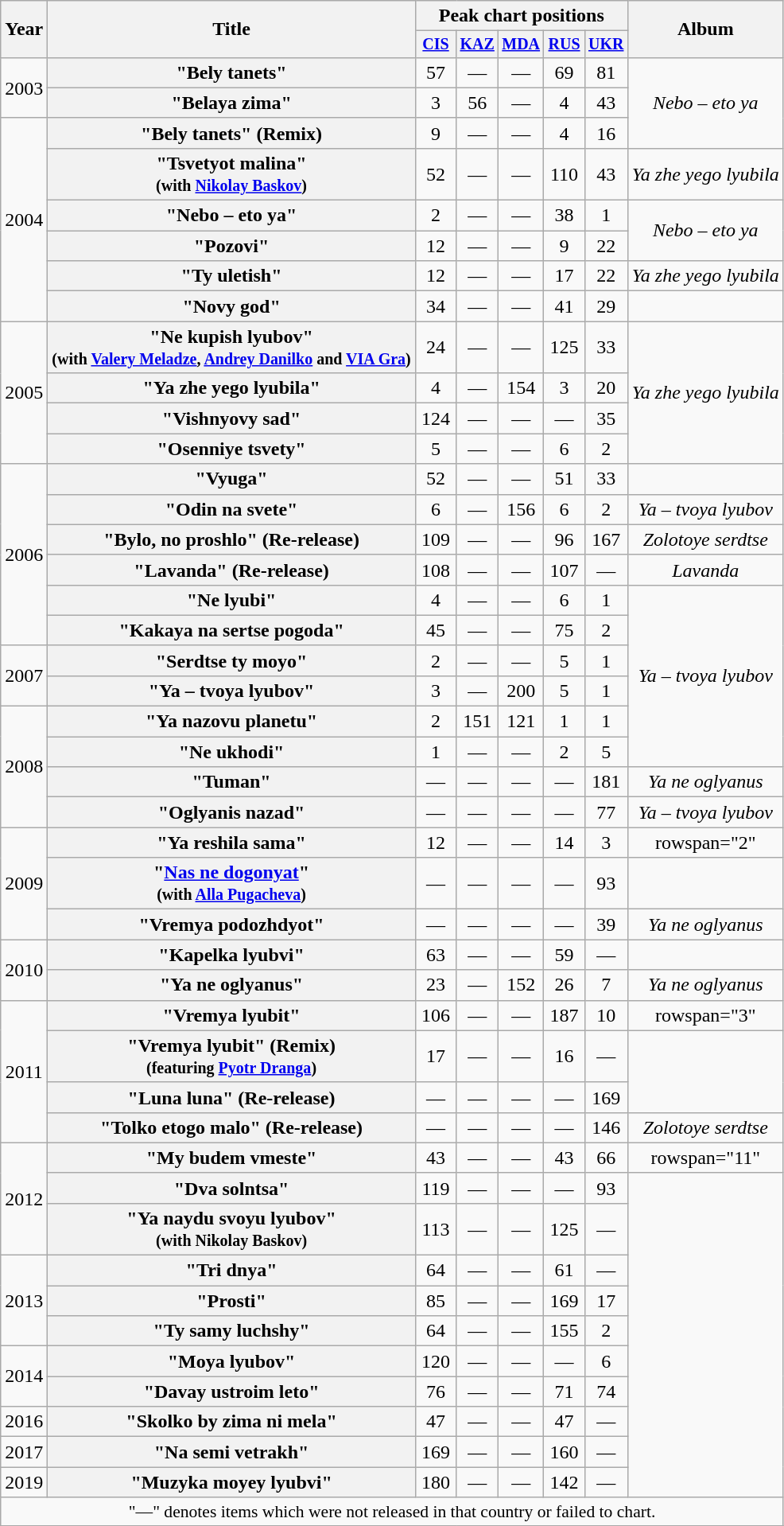<table class="wikitable plainrowheaders" style="text-align: center;">
<tr>
<th rowspan="2">Year</th>
<th rowspan="2">Title</th>
<th colspan="5">Peak chart positions</th>
<th rowspan="2">Album</th>
</tr>
<tr style=font-size:smaller;>
<th style="width:28px;"><a href='#'>CIS</a><br></th>
<th style="width:28px;"><a href='#'>KAZ</a><br></th>
<th style="width:28px;"><a href='#'>MDA</a><br></th>
<th style="width:28px;"><a href='#'>RUS</a><br></th>
<th style="width:28px;"><a href='#'>UKR</a><br></th>
</tr>
<tr>
<td rowspan="2">2003</td>
<th scope="row">"Bely tanets"</th>
<td>57</td>
<td>—</td>
<td>—</td>
<td>69</td>
<td>81</td>
<td rowspan="3"><em>Nebo – eto ya</em></td>
</tr>
<tr>
<th scope="row">"Belaya zima"</th>
<td>3</td>
<td>56</td>
<td>—</td>
<td>4</td>
<td>43</td>
</tr>
<tr>
<td rowspan="6">2004</td>
<th scope="row">"Bely tanets" (Remix)</th>
<td>9</td>
<td>—</td>
<td>—</td>
<td>4</td>
<td>16</td>
</tr>
<tr>
<th scope="row">"Tsvetyot malina"<br> <small>(with <a href='#'>Nikolay Baskov</a>)</small></th>
<td>52</td>
<td>—</td>
<td>—</td>
<td>110</td>
<td>43</td>
<td rowspan="1"><em>Ya zhe yego lyubila</em></td>
</tr>
<tr>
<th scope="row">"Nebo – eto ya"</th>
<td>2</td>
<td>—</td>
<td>—</td>
<td>38</td>
<td>1</td>
<td rowspan="2"><em>Nebo – eto ya</em></td>
</tr>
<tr>
<th scope="row">"Pozovi"</th>
<td>12</td>
<td>—</td>
<td>—</td>
<td>9</td>
<td>22</td>
</tr>
<tr>
<th scope="row">"Ty uletish"</th>
<td>12</td>
<td>—</td>
<td>—</td>
<td>17</td>
<td>22</td>
<td rowspan="1"><em>Ya zhe yego lyubila</em></td>
</tr>
<tr>
<th scope="row">"Novy god"</th>
<td>34</td>
<td>—</td>
<td>—</td>
<td>41</td>
<td>29</td>
<td></td>
</tr>
<tr>
<td rowspan="4">2005</td>
<th scope="row">"Ne kupish lyubov"<br> <small>(with <a href='#'>Valery Meladze</a>, <a href='#'>Andrey Danilko</a> and <a href='#'>VIA Gra</a>)</small></th>
<td>24</td>
<td>—</td>
<td>—</td>
<td>125</td>
<td>33</td>
<td rowspan="4"><em>Ya zhe yego lyubila</em></td>
</tr>
<tr>
<th scope="row">"Ya zhe yego lyubila"</th>
<td>4</td>
<td>—</td>
<td>154</td>
<td>3</td>
<td>20</td>
</tr>
<tr>
<th scope="row">"Vishnyovy sad"</th>
<td>124</td>
<td>—</td>
<td>—</td>
<td>—</td>
<td>35</td>
</tr>
<tr>
<th scope="row">"Osenniye tsvety"</th>
<td>5</td>
<td>—</td>
<td>—</td>
<td>6</td>
<td>2</td>
</tr>
<tr>
<td rowspan="6">2006</td>
<th scope="row">"Vyuga"</th>
<td>52</td>
<td>—</td>
<td>—</td>
<td>51</td>
<td>33</td>
<td></td>
</tr>
<tr>
<th scope="row">"Odin na svete"</th>
<td>6</td>
<td>—</td>
<td>156</td>
<td>6</td>
<td>2</td>
<td rowspan="1"><em>Ya – tvoya lyubov</em></td>
</tr>
<tr>
<th scope="row">"Bylo, no proshlo" (Re-release)</th>
<td>109</td>
<td>—</td>
<td>—</td>
<td>96</td>
<td>167</td>
<td><em>Zolotoye serdtse</em></td>
</tr>
<tr>
<th scope="row">"Lavanda" (Re-release)</th>
<td>108</td>
<td>—</td>
<td>—</td>
<td>107</td>
<td>—</td>
<td><em>Lavanda</em></td>
</tr>
<tr>
<th scope="row">"Ne lyubi"</th>
<td>4</td>
<td>—</td>
<td>—</td>
<td>6</td>
<td>1</td>
<td rowspan="6"><em>Ya – tvoya lyubov</em></td>
</tr>
<tr>
<th scope="row">"Kakaya na sertse pogoda"</th>
<td>45</td>
<td>—</td>
<td>—</td>
<td>75</td>
<td>2</td>
</tr>
<tr>
<td rowspan="2">2007</td>
<th scope="row">"Serdtse ty moyo"</th>
<td>2</td>
<td>—</td>
<td>—</td>
<td>5</td>
<td>1</td>
</tr>
<tr>
<th scope="row">"Ya – tvoya lyubov"</th>
<td>3</td>
<td>—</td>
<td>200</td>
<td>5</td>
<td>1</td>
</tr>
<tr>
<td rowspan="4">2008</td>
<th scope="row">"Ya nazovu planetu"</th>
<td>2</td>
<td>151</td>
<td>121</td>
<td>1</td>
<td>1</td>
</tr>
<tr>
<th scope="row">"Ne ukhodi"</th>
<td>1</td>
<td>—</td>
<td>—</td>
<td>2</td>
<td>5</td>
</tr>
<tr>
<th scope="row">"Tuman"</th>
<td>—</td>
<td>—</td>
<td>—</td>
<td>—</td>
<td>181</td>
<td rowspan="1"><em>Ya ne oglyanus</em></td>
</tr>
<tr>
<th scope="row">"Oglyanis nazad"</th>
<td>—</td>
<td>—</td>
<td>—</td>
<td>—</td>
<td>77</td>
<td rowspan="1"><em>Ya – tvoya lyubov</em></td>
</tr>
<tr>
<td rowspan="3">2009</td>
<th scope="row">"Ya reshila sama"</th>
<td>12</td>
<td>—</td>
<td>—</td>
<td>14</td>
<td>3</td>
<td>rowspan="2" </td>
</tr>
<tr>
<th scope="row">"<a href='#'>Nas ne dogonyat</a>"<br> <small>(with <a href='#'>Alla Pugacheva</a>)</small></th>
<td>—</td>
<td>—</td>
<td>—</td>
<td>—</td>
<td>93</td>
</tr>
<tr>
<th scope="row">"Vremya podozhdyot"</th>
<td>—</td>
<td>—</td>
<td>—</td>
<td>—</td>
<td>39</td>
<td rowspan="1"><em>Ya ne oglyanus</em></td>
</tr>
<tr>
<td rowspan="2">2010</td>
<th scope="row">"Kapelka lyubvi"</th>
<td>63</td>
<td>—</td>
<td>—</td>
<td>59</td>
<td>—</td>
<td></td>
</tr>
<tr>
<th scope="row">"Ya ne oglyanus"</th>
<td>23</td>
<td>—</td>
<td>152</td>
<td>26</td>
<td>7</td>
<td rowspan="1"><em>Ya ne oglyanus</em></td>
</tr>
<tr>
<td rowspan="4">2011</td>
<th scope="row">"Vremya lyubit"</th>
<td>106</td>
<td>—</td>
<td>—</td>
<td>187</td>
<td>10</td>
<td>rowspan="3" </td>
</tr>
<tr>
<th scope="row">"Vremya lyubit" (Remix)<br> <small>(featuring <a href='#'>Pyotr Dranga</a>)</small></th>
<td>17</td>
<td>—</td>
<td>—</td>
<td>16</td>
<td>—</td>
</tr>
<tr>
<th scope="row">"Luna luna" (Re-release)</th>
<td>—</td>
<td>—</td>
<td>—</td>
<td>—</td>
<td>169</td>
</tr>
<tr>
<th scope="row">"Tolko etogo malo" (Re-release)</th>
<td>—</td>
<td>—</td>
<td>—</td>
<td>—</td>
<td>146</td>
<td><em>Zolotoye serdtse</em></td>
</tr>
<tr>
<td rowspan="3">2012</td>
<th scope="row">"My budem vmeste"</th>
<td>43</td>
<td>—</td>
<td>—</td>
<td>43</td>
<td>66</td>
<td>rowspan="11" </td>
</tr>
<tr>
<th scope="row">"Dva solntsa"</th>
<td>119</td>
<td>—</td>
<td>—</td>
<td>—</td>
<td>93</td>
</tr>
<tr>
<th scope="row">"Ya naydu svoyu lyubov"<br> <small>(with Nikolay Baskov)</small></th>
<td>113</td>
<td>—</td>
<td>—</td>
<td>125</td>
<td>—</td>
</tr>
<tr>
<td rowspan="3">2013</td>
<th scope="row">"Tri dnya"</th>
<td>64</td>
<td>—</td>
<td>—</td>
<td>61</td>
<td>—</td>
</tr>
<tr>
<th scope="row">"Prosti"</th>
<td>85</td>
<td>—</td>
<td>—</td>
<td>169</td>
<td>17</td>
</tr>
<tr>
<th scope="row">"Ty samy luchshy"</th>
<td>64</td>
<td>—</td>
<td>—</td>
<td>155</td>
<td>2</td>
</tr>
<tr>
<td rowspan="2">2014</td>
<th scope="row">"Moya lyubov"</th>
<td>120</td>
<td>—</td>
<td>—</td>
<td>—</td>
<td>6</td>
</tr>
<tr>
<th scope="row">"Davay ustroim leto"</th>
<td>76</td>
<td>—</td>
<td>—</td>
<td>71</td>
<td>74</td>
</tr>
<tr>
<td>2016</td>
<th scope="row">"Skolko by zima ni mela"</th>
<td>47</td>
<td>—</td>
<td>—</td>
<td>47</td>
<td>—</td>
</tr>
<tr>
<td>2017</td>
<th scope="row">"Na semi vetrakh"</th>
<td>169</td>
<td>—</td>
<td>—</td>
<td>160</td>
<td>—</td>
</tr>
<tr>
<td>2019</td>
<th scope="row">"Muzyka moyey lyubvi"</th>
<td>180</td>
<td>—</td>
<td>—</td>
<td>142</td>
<td>—</td>
</tr>
<tr>
<td colspan="8" style="font-size:90%;">"—" denotes items which were not released in that country or failed to chart.</td>
</tr>
<tr>
</tr>
</table>
